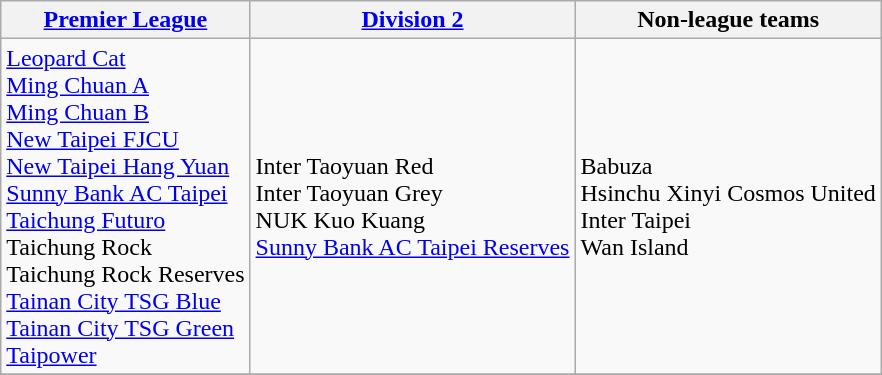<table class="wikitable sortable">
<tr>
<th><a href='#'>Premier League</a></th>
<th><a href='#'>Division 2</a></th>
<th>Non-league teams</th>
</tr>
<tr>
<td> <a href='#'>Leopard Cat</a><br> <a href='#'>Ming Chuan A</a><br> <a href='#'>Ming Chuan B</a><br> <a href='#'>New Taipei FJCU</a><br> <a href='#'>New Taipei Hang Yuan</a><br> <a href='#'>Sunny Bank AC Taipei</a><br> <a href='#'>Taichung Futuro</a><br> Taichung Rock<br> Taichung Rock Reserves<br> <a href='#'>Tainan City TSG Blue</a><br> <a href='#'>Tainan City TSG Green</a><br> <a href='#'>Taipower</a></td>
<td> Inter Taoyuan Red<br> Inter Taoyuan Grey<br> NUK Kuo Kuang<br> <a href='#'>Sunny Bank AC Taipei Reserves</a></td>
<td> Babuza<br> Hsinchu Xinyi Cosmos United<br> Inter Taipei<br> Wan Island</td>
</tr>
<tr>
</tr>
</table>
